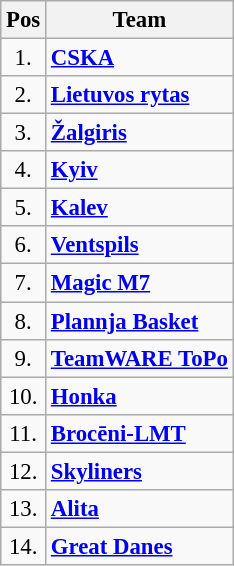<table class="wikitable" style="text-align: center; font-size:95%">
<tr>
<th>Pos</th>
<th>Team</th>
</tr>
<tr>
<td>1.</td>
<td align="left"><strong><a href='#'>CSKA</a></strong></td>
</tr>
<tr>
<td>2.</td>
<td align="left"><strong><a href='#'>Lietuvos rytas</a></strong></td>
</tr>
<tr>
<td>3.</td>
<td align="left"><strong><a href='#'>Žalgiris</a></strong></td>
</tr>
<tr>
<td>4.</td>
<td align="left"><strong><a href='#'>Kyiv</a></strong></td>
</tr>
<tr>
<td>5.</td>
<td align="left"><strong><a href='#'>Kalev</a></strong></td>
</tr>
<tr>
<td>6.</td>
<td align="left"><strong><a href='#'>Ventspils</a></strong></td>
</tr>
<tr>
<td>7.</td>
<td align="left"><strong><a href='#'>Magic M7</a></strong></td>
</tr>
<tr>
<td>8.</td>
<td align="left"><strong><a href='#'>Plannja Basket</a></strong></td>
</tr>
<tr>
<td>9.</td>
<td align="left"><strong><a href='#'>TeamWARE ToPo</a></strong></td>
</tr>
<tr>
<td>10.</td>
<td align="left"><strong><a href='#'>Honka</a></strong></td>
</tr>
<tr>
<td>11.</td>
<td align="left"><strong><a href='#'>Brocēni-LMT</a></strong></td>
</tr>
<tr>
<td>12.</td>
<td align="left"><strong><a href='#'>Skyliners</a></strong></td>
</tr>
<tr>
<td>13.</td>
<td align="left"><strong><a href='#'>Alita</a></strong></td>
</tr>
<tr>
<td>14.</td>
<td align="left"><strong><a href='#'>Great Danes</a></strong></td>
</tr>
</table>
